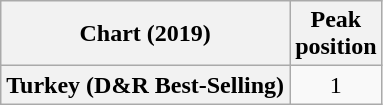<table class="wikitable plainrowheaders" style="text-align:center;" border="1">
<tr>
<th scope="col">Chart (2019)</th>
<th scope="col">Peak<br>position</th>
</tr>
<tr>
<th scope="row">Turkey (D&R Best-Selling)</th>
<td>1</td>
</tr>
</table>
